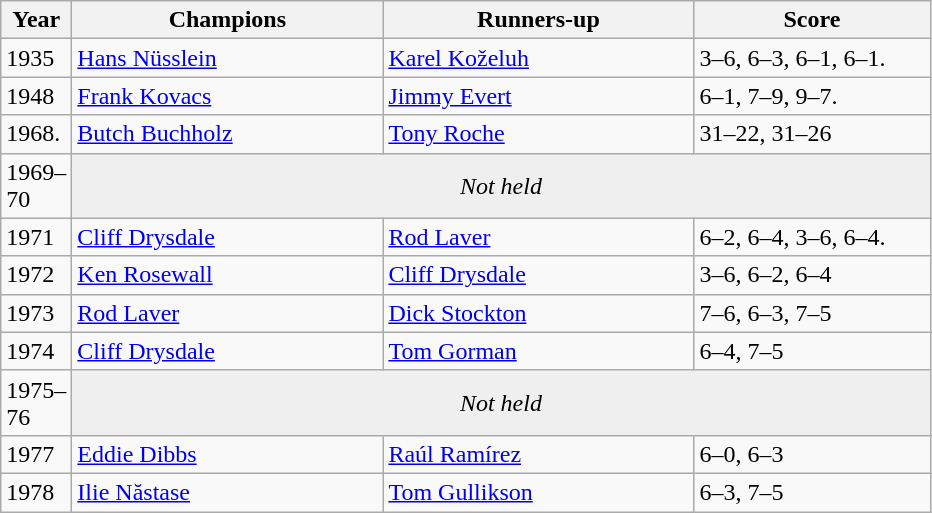<table class="wikitable">
<tr>
<th style="width:40px">Year</th>
<th style="width:200px">Champions</th>
<th style="width:200px">Runners-up</th>
<th style="width:150px" class="unsortable">Score</th>
</tr>
<tr>
<td>1935</td>
<td> <a href='#'>Hans Nüsslein</a></td>
<td> <a href='#'>Karel Koželuh</a></td>
<td>3–6, 6–3, 6–1, 6–1.</td>
</tr>
<tr>
<td>1948</td>
<td> <a href='#'>Frank Kovacs</a></td>
<td> <a href='#'>Jimmy Evert</a></td>
<td>6–1, 7–9, 9–7.</td>
</tr>
<tr>
<td>1968.</td>
<td> <a href='#'>Butch Buchholz</a></td>
<td> <a href='#'>Tony Roche</a></td>
<td>31–22, 31–26 </td>
</tr>
<tr>
<td>1969–70</td>
<td colspan=3 align=center style="background:#efefef"><em>Not held</em></td>
</tr>
<tr>
<td>1971</td>
<td> <a href='#'>Cliff Drysdale</a></td>
<td> <a href='#'>Rod Laver</a></td>
<td>6–2, 6–4, 3–6, 6–4.</td>
</tr>
<tr>
<td>1972</td>
<td> <a href='#'>Ken Rosewall</a></td>
<td> <a href='#'>Cliff Drysdale</a></td>
<td>3–6, 6–2, 6–4</td>
</tr>
<tr>
<td>1973</td>
<td> <a href='#'>Rod Laver</a></td>
<td> <a href='#'>Dick Stockton</a></td>
<td>7–6, 6–3, 7–5</td>
</tr>
<tr>
<td>1974</td>
<td> <a href='#'>Cliff Drysdale</a></td>
<td> <a href='#'>Tom Gorman</a></td>
<td>6–4, 7–5</td>
</tr>
<tr>
<td>1975–76</td>
<td colspan=3 align=center style="background:#efefef"><em>Not held</em></td>
</tr>
<tr>
<td>1977</td>
<td> <a href='#'>Eddie Dibbs</a></td>
<td> <a href='#'>Raúl Ramírez</a></td>
<td>6–0, 6–3</td>
</tr>
<tr>
<td>1978</td>
<td> <a href='#'>Ilie Năstase</a></td>
<td> <a href='#'>Tom Gullikson</a></td>
<td>6–3, 7–5</td>
</tr>
</table>
